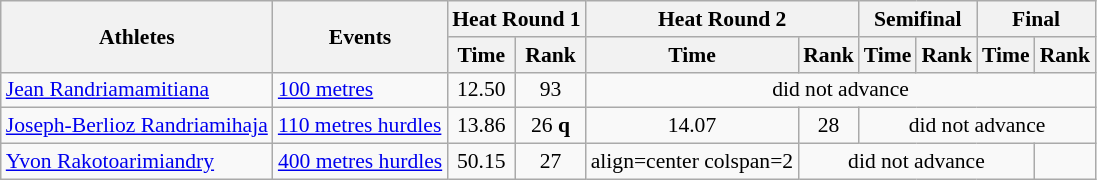<table class=wikitable style=font-size:90%>
<tr>
<th rowspan=2>Athletes</th>
<th rowspan=2>Events</th>
<th colspan=2>Heat Round 1</th>
<th colspan=2>Heat Round 2</th>
<th colspan=2>Semifinal</th>
<th colspan=2>Final</th>
</tr>
<tr>
<th>Time</th>
<th>Rank</th>
<th>Time</th>
<th>Rank</th>
<th>Time</th>
<th>Rank</th>
<th>Time</th>
<th>Rank</th>
</tr>
<tr>
<td><a href='#'>Jean Randriamamitiana</a></td>
<td><a href='#'>100 metres</a></td>
<td align=center>12.50</td>
<td align=center>93</td>
<td align=center colspan=6>did not advance</td>
</tr>
<tr>
<td><a href='#'>Joseph-Berlioz Randriamihaja</a></td>
<td><a href='#'>110 metres hurdles</a></td>
<td align=center>13.86</td>
<td align=center>26 <strong>q</strong></td>
<td align=center>14.07</td>
<td align=center>28</td>
<td align=center colspan=4>did not advance</td>
</tr>
<tr>
<td><a href='#'>Yvon Rakotoarimiandry</a></td>
<td><a href='#'>400 metres hurdles</a></td>
<td align=center>50.15</td>
<td align=center>27</td>
<td>align=center colspan=2</td>
<td align=center colspan=4>did not advance</td>
</tr>
</table>
